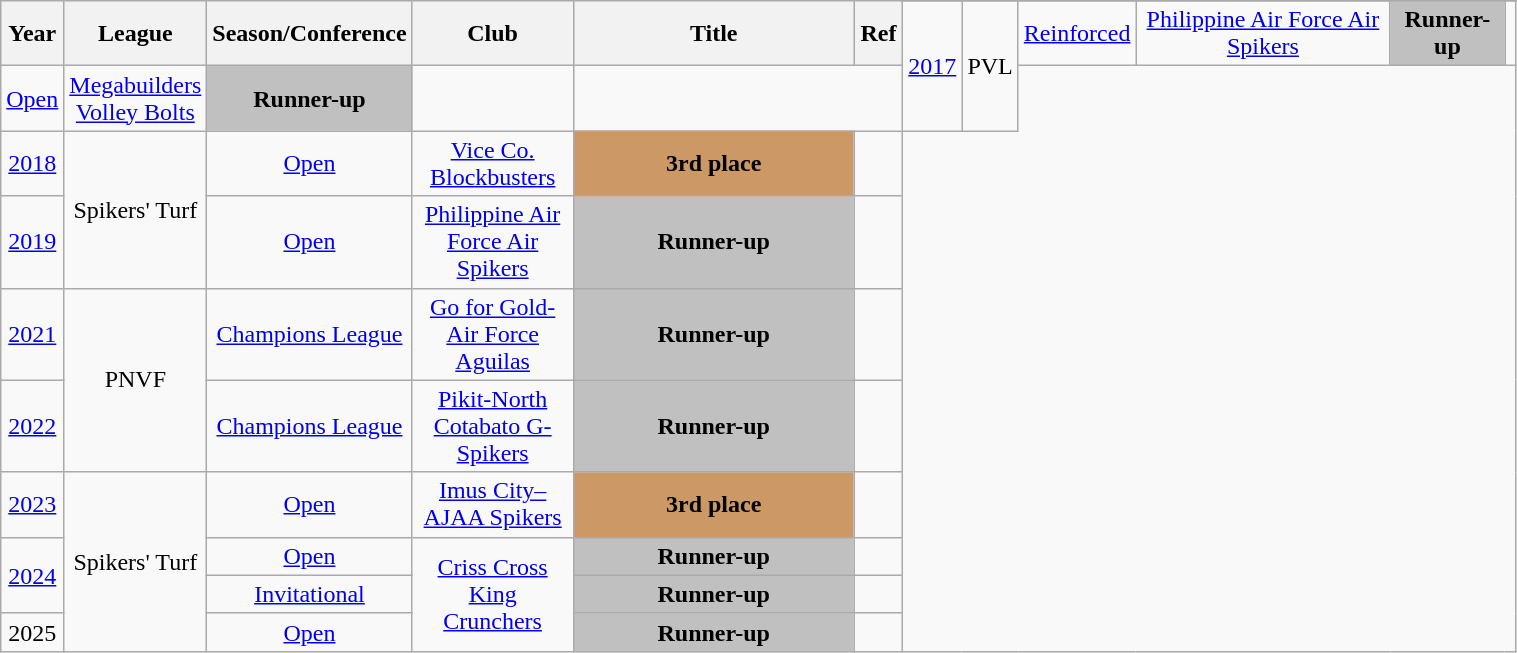<table class="wikitable sortable" style="text-align:center" width="80%">
<tr>
<th style="width:5px;" rowspan="2">Year</th>
<th style="width:25px;" rowspan="2">League</th>
<th style="width:100px;" rowspan="2">Season/Conference</th>
<th style="width:100px;" rowspan="2">Club</th>
<th style="width:180px;" rowspan="2">Title</th>
<th style="width:25px;" rowspan="2">Ref</th>
</tr>
<tr align=center>
<td rowspan =2><a href='#'>2017</a></td>
<td rowspan=2>PVL</td>
<td><a href='#'>Reinforced</a></td>
<td><a href='#'>Philippine Air Force Air Spikers</a></td>
<td style="background:silver;"><strong>Runner-up</strong></td>
<td></td>
</tr>
<tr align=center>
<td><a href='#'>Open</a></td>
<td><a href='#'>Megabuilders Volley Bolts</a></td>
<td style="background:silver;"><strong>Runner-up</strong></td>
<td></td>
</tr>
<tr align=center>
<td><a href='#'>2018</a></td>
<td rowspan=2>Spikers' Turf</td>
<td><a href='#'>Open</a></td>
<td><a href='#'>Vice Co. Blockbusters</a></td>
<td style="background:#cc9966;"><strong>3rd place</strong></td>
<td></td>
</tr>
<tr align=center>
<td><a href='#'>2019</a></td>
<td><a href='#'>Open</a></td>
<td><a href='#'>Philippine Air Force Air Spikers</a></td>
<td style="background:silver;"><strong>Runner-up</strong></td>
<td></td>
</tr>
<tr align=center>
<td><a href='#'>2021</a></td>
<td rowspan=2>PNVF</td>
<td><a href='#'>Champions League</a></td>
<td><a href='#'>Go for Gold-Air Force Aguilas</a></td>
<td style="background:silver;"><strong>Runner-up</strong></td>
<td></td>
</tr>
<tr align=center>
<td><a href='#'>2022</a></td>
<td><a href='#'>Champions League</a></td>
<td><a href='#'>Pikit-North Cotabato G-Spikers</a></td>
<td style="background:silver;"><strong>Runner-up</strong></td>
<td></td>
</tr>
<tr align=center>
<td><a href='#'>2023</a></td>
<td rowspan=4>Spikers' Turf</td>
<td><a href='#'>Open</a></td>
<td><a href='#'>Imus City–AJAA Spikers</a></td>
<td style="background:#cc9966;"><strong>3rd place</strong></td>
<td></td>
</tr>
<tr align=center>
<td rowspan=2><a href='#'>2024</a></td>
<td><a href='#'>Open</a></td>
<td rowspan=3><a href='#'>Criss Cross King Crunchers</a></td>
<td style="background:silver;"><strong>Runner-up</strong></td>
<td></td>
</tr>
<tr align=center>
<td><a href='#'>Invitational</a></td>
<td style="background:silver;"><strong>Runner-up</strong></td>
<td></td>
</tr>
<tr align=center>
<td rowspan=1>2025</td>
<td><a href='#'>Open</a></td>
<td style="background:silver;"><strong>Runner-up</strong></td>
<td></td>
</tr>
</table>
